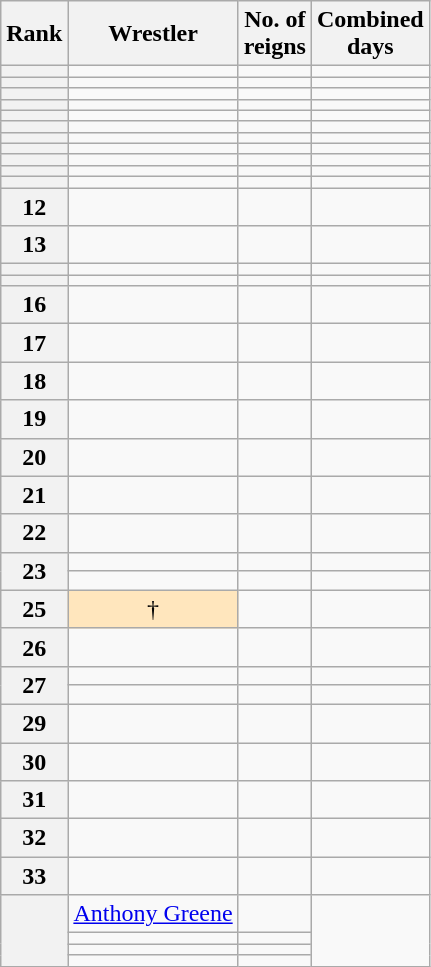<table class="wikitable sortable" style="text-align: center">
<tr>
<th>Rank</th>
<th>Wrestler</th>
<th>No. of<br>reigns</th>
<th>Combined<br>days</th>
</tr>
<tr>
<th></th>
<td></td>
<td></td>
<td></td>
</tr>
<tr>
<th></th>
<td></td>
<td></td>
<td></td>
</tr>
<tr>
<th></th>
<td></td>
<td></td>
<td></td>
</tr>
<tr>
<th></th>
<td></td>
<td></td>
<td></td>
</tr>
<tr>
<th></th>
<td></td>
<td></td>
<td></td>
</tr>
<tr>
<th></th>
<td></td>
<td></td>
<td></td>
</tr>
<tr>
<th></th>
<td></td>
<td></td>
<td></td>
</tr>
<tr>
<th></th>
<td></td>
<td></td>
<td></td>
</tr>
<tr>
<th></th>
<td></td>
<td></td>
<td></td>
</tr>
<tr>
<th></th>
<td></td>
<td></td>
<td></td>
</tr>
<tr>
<th></th>
<td></td>
<td></td>
<td></td>
</tr>
<tr>
<th>12</th>
<td></td>
<td></td>
<td></td>
</tr>
<tr>
<th>13</th>
<td></td>
<td></td>
<td></td>
</tr>
<tr>
<th></th>
<td></td>
<td></td>
<td></td>
</tr>
<tr>
<th></th>
<td></td>
<td></td>
<td></td>
</tr>
<tr>
<th>16</th>
<td></td>
<td></td>
<td></td>
</tr>
<tr>
<th>17</th>
<td></td>
<td></td>
<td></td>
</tr>
<tr>
<th>18</th>
<td></td>
<td></td>
<td></td>
</tr>
<tr>
<th>19</th>
<td></td>
<td></td>
<td></td>
</tr>
<tr>
<th>20</th>
<td></td>
<td></td>
<td></td>
</tr>
<tr>
<th>21</th>
<td></td>
<td></td>
<td></td>
</tr>
<tr>
<th>22</th>
<td></td>
<td></td>
<td></td>
</tr>
<tr>
<th rowspan="2">23</th>
<td></td>
<td></td>
<td></td>
</tr>
<tr>
<td></td>
<td></td>
<td></td>
</tr>
<tr>
<th>25</th>
<td style="background:#ffe6bd;"> †</td>
<td></td>
<td></td>
</tr>
<tr>
<th>26</th>
<td></td>
<td></td>
<td></td>
</tr>
<tr>
<th rowspan=2>27</th>
<td></td>
<td></td>
<td></td>
</tr>
<tr>
<td></td>
<td></td>
<td></td>
</tr>
<tr>
<th>29</th>
<td></td>
<td></td>
<td></td>
</tr>
<tr>
<th>30</th>
<td></td>
<td></td>
<td></td>
</tr>
<tr>
<th>31</th>
<td></td>
<td></td>
<td></td>
</tr>
<tr>
<th>32</th>
<td></td>
<td></td>
<td></td>
</tr>
<tr>
<th>33</th>
<td></td>
<td></td>
<td></td>
</tr>
<tr>
<th rowspan=5></th>
<td><a href='#'>Anthony Greene</a></td>
<td></td>
<td rowspan=4></td>
</tr>
<tr>
<td></td>
<td></td>
</tr>
<tr>
<td></td>
<td></td>
</tr>
<tr>
<td></td>
<td></td>
</tr>
</table>
